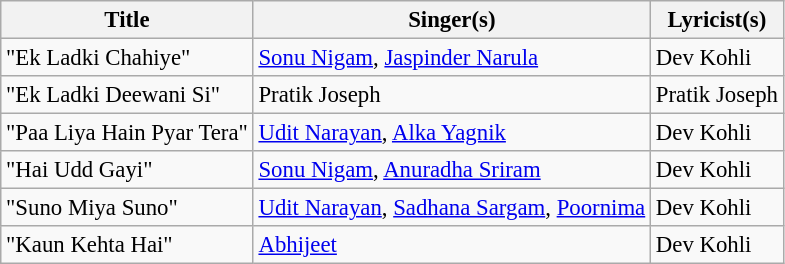<table class="wikitable" style="font-size:95%;">
<tr>
<th>Title</th>
<th>Singer(s)</th>
<th>Lyricist(s)</th>
</tr>
<tr>
<td>"Ek Ladki Chahiye"</td>
<td><a href='#'>Sonu Nigam</a>, <a href='#'>Jaspinder Narula</a></td>
<td>Dev Kohli</td>
</tr>
<tr>
<td>"Ek Ladki Deewani Si"</td>
<td>Pratik Joseph</td>
<td>Pratik Joseph</td>
</tr>
<tr>
<td>"Paa Liya Hain Pyar Tera"</td>
<td><a href='#'>Udit Narayan</a>, <a href='#'>Alka Yagnik</a></td>
<td>Dev Kohli</td>
</tr>
<tr>
<td>"Hai Udd Gayi"</td>
<td><a href='#'>Sonu Nigam</a>, <a href='#'>Anuradha Sriram</a></td>
<td>Dev Kohli</td>
</tr>
<tr>
<td>"Suno Miya Suno"</td>
<td><a href='#'>Udit Narayan</a>, <a href='#'>Sadhana Sargam</a>, <a href='#'>Poornima</a></td>
<td>Dev Kohli</td>
</tr>
<tr>
<td>"Kaun Kehta Hai"</td>
<td><a href='#'>Abhijeet</a></td>
<td>Dev Kohli</td>
</tr>
</table>
